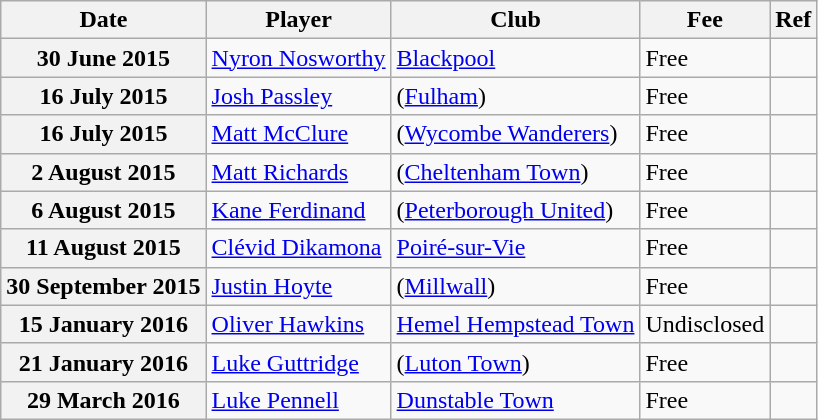<table class="wikitable plainrowheaders">
<tr>
<th scope=col>Date</th>
<th scope=col>Player</th>
<th scope=col>Club</th>
<th scope=col>Fee</th>
<th scope=col class=unsortable>Ref</th>
</tr>
<tr>
<th scope=row>30 June 2015</th>
<td><a href='#'>Nyron Nosworthy</a></td>
<td><a href='#'>Blackpool</a></td>
<td>Free</td>
<td style="text-align:center;"></td>
</tr>
<tr>
<th scope=row>16 July 2015</th>
<td><a href='#'>Josh Passley</a></td>
<td>(<a href='#'>Fulham</a>)</td>
<td>Free</td>
<td style="text-align:center;"></td>
</tr>
<tr>
<th scope=row>16 July 2015</th>
<td><a href='#'>Matt McClure</a></td>
<td>(<a href='#'>Wycombe Wanderers</a>)</td>
<td>Free</td>
<td style="text-align:center;"></td>
</tr>
<tr>
<th scope=row>2 August 2015</th>
<td><a href='#'>Matt Richards</a></td>
<td>(<a href='#'>Cheltenham Town</a>)</td>
<td>Free</td>
<td style="text-align:center;"></td>
</tr>
<tr>
<th scope=row>6 August 2015</th>
<td><a href='#'>Kane Ferdinand</a></td>
<td>(<a href='#'>Peterborough United</a>)</td>
<td>Free</td>
<td style="text-align:center;"></td>
</tr>
<tr>
<th scope=row>11 August 2015</th>
<td><a href='#'>Clévid Dikamona</a></td>
<td><a href='#'>Poiré-sur-Vie</a></td>
<td>Free</td>
<td style="text-align:center;"></td>
</tr>
<tr>
<th scope=row>30 September 2015</th>
<td><a href='#'>Justin Hoyte</a></td>
<td>(<a href='#'>Millwall</a>)</td>
<td>Free</td>
<td style="text-align:center;"></td>
</tr>
<tr>
<th scope=row>15 January 2016</th>
<td><a href='#'>Oliver Hawkins</a></td>
<td><a href='#'>Hemel Hempstead Town</a></td>
<td>Undisclosed</td>
<td style="text-align:center;"></td>
</tr>
<tr>
<th scope=row>21 January 2016</th>
<td><a href='#'>Luke Guttridge</a></td>
<td>(<a href='#'>Luton Town</a>)</td>
<td>Free</td>
<td style="text-align:center;"></td>
</tr>
<tr>
<th scope=row>29 March 2016</th>
<td><a href='#'>Luke Pennell</a></td>
<td><a href='#'>Dunstable Town</a></td>
<td>Free</td>
<td style="text-align:center;"></td>
</tr>
</table>
